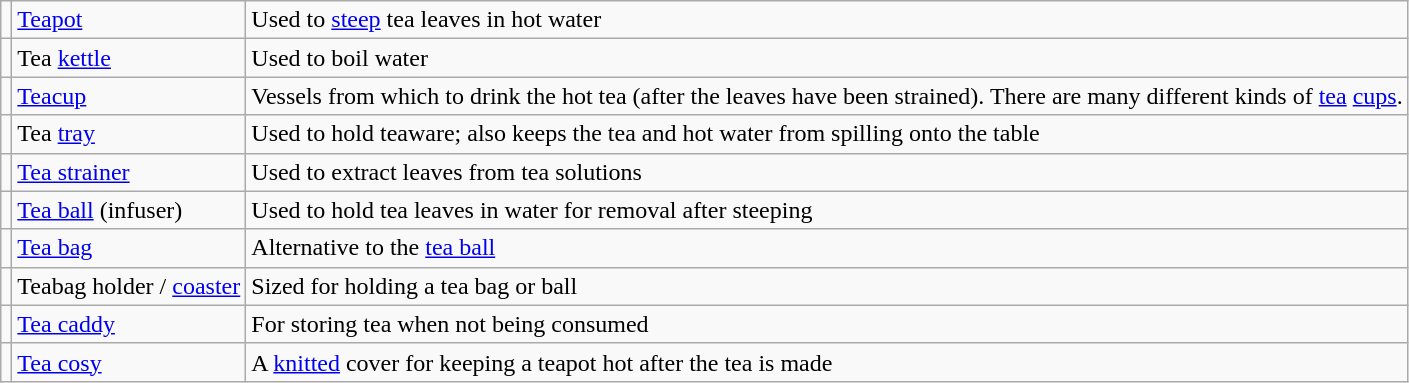<table class="wikitable">
<tr>
<td></td>
<td><a href='#'>Teapot</a></td>
<td>Used to <a href='#'>steep</a> tea leaves in hot water</td>
</tr>
<tr>
<td></td>
<td>Tea <a href='#'>kettle</a></td>
<td>Used to boil water</td>
</tr>
<tr>
<td></td>
<td><a href='#'>Teacup</a></td>
<td>Vessels from which to drink the hot tea (after the leaves have been strained). There are many different kinds of <a href='#'>tea</a> <a href='#'>cups</a>.</td>
</tr>
<tr>
<td></td>
<td>Tea <a href='#'>tray</a></td>
<td>Used to hold teaware; also keeps the tea and hot water from spilling onto the table</td>
</tr>
<tr>
<td></td>
<td><a href='#'>Tea strainer</a></td>
<td>Used to extract leaves from tea solutions</td>
</tr>
<tr>
<td></td>
<td><a href='#'>Tea ball</a> (infuser)</td>
<td>Used to hold tea leaves in water for removal after steeping</td>
</tr>
<tr>
<td></td>
<td><a href='#'>Tea bag</a></td>
<td>Alternative to the <a href='#'>tea ball</a></td>
</tr>
<tr>
<td></td>
<td>Teabag holder / <a href='#'>coaster</a></td>
<td>Sized for holding a tea bag or ball</td>
</tr>
<tr>
<td></td>
<td><a href='#'>Tea caddy</a></td>
<td>For storing tea when not being consumed</td>
</tr>
<tr>
<td></td>
<td><a href='#'>Tea cosy</a></td>
<td>A <a href='#'>knitted</a> cover for keeping a teapot hot after the tea is made</td>
</tr>
</table>
